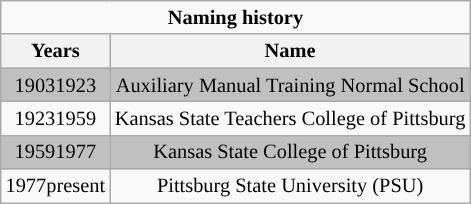<table class="wikitable" style="float:right; font-size:85%; clear:left; margin:0 0 1em 1em;">
<tr>
<td colspan="2" style="text-align:center; font-size:100%; "><strong>Naming history</strong></td>
</tr>
<tr>
<th>Years</th>
<th>Name</th>
</tr>
<tr style="text-align:center; background:silver;">
<td>19031923</td>
<td>Auxiliary Manual Training Normal School</td>
</tr>
<tr style="text-align:center;">
<td>19231959</td>
<td>Kansas State Teachers College of Pittsburg</td>
</tr>
<tr style="text-align:center; background:silver;">
<td>19591977</td>
<td>Kansas State College of Pittsburg</td>
</tr>
<tr style="text-align:center;">
<td>1977present</td>
<td>Pittsburg State University (PSU)</td>
</tr>
</table>
